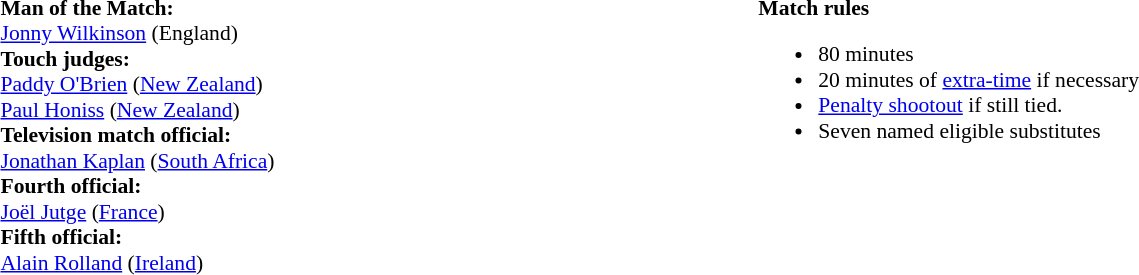<table width=100% style="font-size: 90%">
<tr>
<td><br><strong>Man of the Match:</strong>
<br><a href='#'>Jonny Wilkinson</a> (England)
<br><strong>Touch judges:</strong>
<br><a href='#'>Paddy O'Brien</a> (<a href='#'>New Zealand</a>)
<br><a href='#'>Paul Honiss</a> (<a href='#'>New Zealand</a>)
<br><strong>Television match official:</strong>
<br><a href='#'>Jonathan Kaplan</a> (<a href='#'>South Africa</a>)
<br><strong>Fourth official:</strong>
<br><a href='#'>Joël Jutge</a> (<a href='#'>France</a>)
<br><strong>Fifth official:</strong>
<br><a href='#'>Alain Rolland</a> (<a href='#'>Ireland</a>)</td>
<td style="width:60%;vertical-align:top"><br><strong>Match rules</strong><ul><li>80 minutes</li><li>20 minutes of <a href='#'>extra-time</a> if necessary</li><li><a href='#'>Penalty shootout</a> if still tied.</li><li>Seven named eligible substitutes</li></ul></td>
</tr>
</table>
